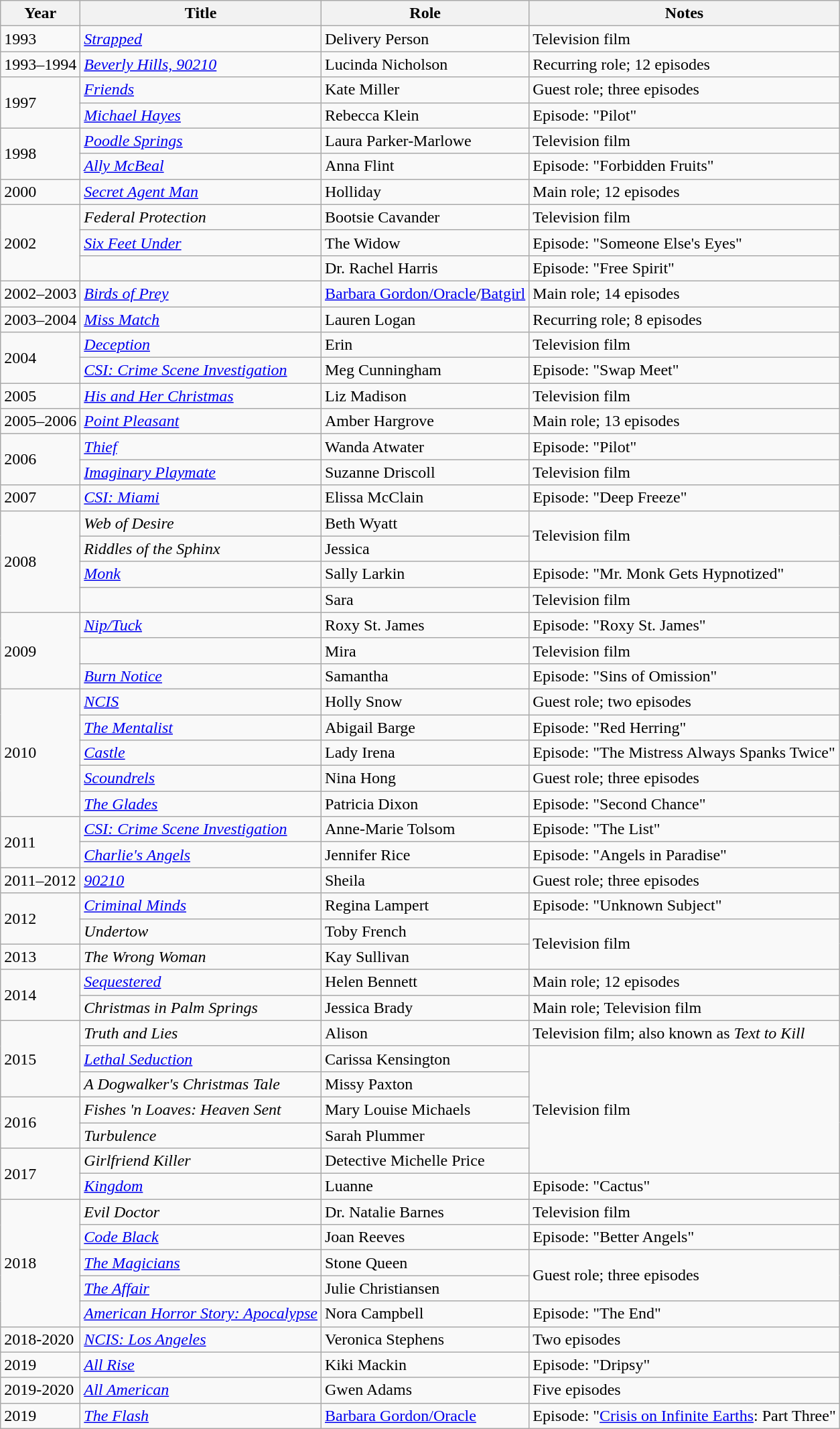<table class="wikitable sortable">
<tr>
<th>Year</th>
<th>Title</th>
<th>Role</th>
<th class="unsortable">Notes</th>
</tr>
<tr>
<td>1993</td>
<td><em><a href='#'>Strapped</a></em></td>
<td>Delivery Person</td>
<td>Television film</td>
</tr>
<tr>
<td>1993–1994</td>
<td><em><a href='#'>Beverly Hills, 90210</a></em></td>
<td>Lucinda Nicholson</td>
<td>Recurring role; 12 episodes</td>
</tr>
<tr>
<td rowspan="2">1997</td>
<td><em><a href='#'>Friends</a></em></td>
<td>Kate Miller</td>
<td>Guest role; three episodes</td>
</tr>
<tr>
<td><em><a href='#'>Michael Hayes</a></em></td>
<td>Rebecca Klein</td>
<td>Episode: "Pilot"</td>
</tr>
<tr>
<td rowspan="2">1998</td>
<td><em><a href='#'>Poodle Springs</a></em></td>
<td>Laura Parker-Marlowe</td>
<td>Television film</td>
</tr>
<tr>
<td><em><a href='#'>Ally McBeal</a></em></td>
<td>Anna Flint</td>
<td>Episode: "Forbidden Fruits"</td>
</tr>
<tr>
<td>2000</td>
<td><em><a href='#'>Secret Agent Man</a></em></td>
<td>Holliday</td>
<td>Main role; 12 episodes</td>
</tr>
<tr>
<td rowspan="3">2002</td>
<td><em>Federal Protection</em></td>
<td>Bootsie Cavander</td>
<td>Television film</td>
</tr>
<tr>
<td><em><a href='#'>Six Feet Under</a></em></td>
<td>The Widow</td>
<td>Episode: "Someone Else's Eyes"</td>
</tr>
<tr>
<td><em></em></td>
<td>Dr. Rachel Harris</td>
<td>Episode: "Free Spirit"</td>
</tr>
<tr>
<td>2002–2003</td>
<td><em><a href='#'>Birds of Prey</a></em></td>
<td><a href='#'>Barbara Gordon/Oracle</a>/<a href='#'>Batgirl</a></td>
<td>Main role; 14 episodes</td>
</tr>
<tr>
<td>2003–2004</td>
<td><em><a href='#'>Miss Match</a></em></td>
<td>Lauren Logan</td>
<td>Recurring role; 8 episodes</td>
</tr>
<tr>
<td rowspan="2">2004</td>
<td><em><a href='#'>Deception</a></em></td>
<td>Erin</td>
<td>Television film</td>
</tr>
<tr>
<td><em><a href='#'>CSI: Crime Scene Investigation</a></em></td>
<td>Meg Cunningham</td>
<td>Episode: "Swap Meet"</td>
</tr>
<tr>
<td>2005</td>
<td><em><a href='#'>His and Her Christmas</a></em></td>
<td>Liz Madison</td>
<td>Television film</td>
</tr>
<tr>
<td>2005–2006</td>
<td><em><a href='#'>Point Pleasant</a></em></td>
<td>Amber Hargrove</td>
<td>Main role; 13 episodes</td>
</tr>
<tr>
<td rowspan="2">2006</td>
<td><em><a href='#'>Thief</a></em></td>
<td>Wanda Atwater</td>
<td>Episode: "Pilot"</td>
</tr>
<tr>
<td><em><a href='#'>Imaginary Playmate</a></em></td>
<td>Suzanne Driscoll</td>
<td>Television film</td>
</tr>
<tr>
<td>2007</td>
<td><em><a href='#'>CSI: Miami</a></em></td>
<td>Elissa McClain</td>
<td>Episode: "Deep Freeze"</td>
</tr>
<tr>
<td rowspan="4">2008</td>
<td><em>Web of Desire</em></td>
<td>Beth Wyatt</td>
<td rowspan="2">Television film</td>
</tr>
<tr>
<td><em>Riddles of the Sphinx</em></td>
<td>Jessica</td>
</tr>
<tr>
<td><em><a href='#'>Monk</a></em></td>
<td>Sally Larkin</td>
<td>Episode: "Mr. Monk Gets Hypnotized"</td>
</tr>
<tr>
<td><em></em></td>
<td>Sara</td>
<td>Television film</td>
</tr>
<tr>
<td rowspan="3">2009</td>
<td><em><a href='#'>Nip/Tuck</a></em></td>
<td>Roxy St. James</td>
<td>Episode: "Roxy St. James"</td>
</tr>
<tr>
<td><em></em></td>
<td>Mira</td>
<td>Television film</td>
</tr>
<tr>
<td><em><a href='#'>Burn Notice</a></em></td>
<td>Samantha</td>
<td>Episode: "Sins of Omission"</td>
</tr>
<tr>
<td rowspan="5">2010</td>
<td><em><a href='#'>NCIS</a></em></td>
<td>Holly Snow</td>
<td>Guest role; two episodes</td>
</tr>
<tr>
<td><em><a href='#'>The Mentalist</a></em></td>
<td>Abigail Barge</td>
<td>Episode: "Red Herring"</td>
</tr>
<tr>
<td><em><a href='#'>Castle</a></em></td>
<td>Lady Irena</td>
<td>Episode: "The Mistress Always Spanks Twice"</td>
</tr>
<tr>
<td><em><a href='#'>Scoundrels</a></em></td>
<td>Nina Hong</td>
<td>Guest role; three episodes</td>
</tr>
<tr>
<td><em><a href='#'>The Glades</a></em></td>
<td>Patricia Dixon</td>
<td>Episode: "Second Chance"</td>
</tr>
<tr>
<td rowspan="2">2011</td>
<td><em><a href='#'>CSI: Crime Scene Investigation</a></em></td>
<td>Anne-Marie Tolsom</td>
<td>Episode: "The List"</td>
</tr>
<tr>
<td><em><a href='#'>Charlie's Angels</a></em></td>
<td>Jennifer Rice</td>
<td>Episode: "Angels in Paradise"</td>
</tr>
<tr>
<td>2011–2012</td>
<td><em><a href='#'>90210</a></em></td>
<td>Sheila</td>
<td>Guest role; three episodes</td>
</tr>
<tr>
<td rowspan="2">2012</td>
<td><em><a href='#'>Criminal Minds</a></em></td>
<td>Regina Lampert</td>
<td>Episode: "Unknown Subject"</td>
</tr>
<tr>
<td><em>Undertow</em></td>
<td>Toby French</td>
<td rowspan="2">Television film</td>
</tr>
<tr>
<td>2013</td>
<td><em>The Wrong Woman</em></td>
<td>Kay Sullivan</td>
</tr>
<tr>
<td rowspan="2">2014</td>
<td><em><a href='#'>Sequestered</a></em></td>
<td>Helen Bennett</td>
<td>Main role; 12 episodes</td>
</tr>
<tr>
<td><em>Christmas in Palm Springs</em></td>
<td>Jessica Brady</td>
<td>Main role; Television film</td>
</tr>
<tr>
<td rowspan="3">2015</td>
<td><em>Truth and Lies</em></td>
<td>Alison</td>
<td>Television film; also known as <em>Text to Kill</em></td>
</tr>
<tr>
<td><em><a href='#'>Lethal Seduction</a></em></td>
<td>Carissa Kensington</td>
<td rowspan="5">Television film</td>
</tr>
<tr>
<td><em>A Dogwalker's Christmas Tale</em></td>
<td>Missy Paxton</td>
</tr>
<tr>
<td rowspan="2">2016</td>
<td><em>Fishes 'n Loaves: Heaven Sent</em></td>
<td>Mary Louise Michaels</td>
</tr>
<tr>
<td><em>Turbulence</em></td>
<td>Sarah Plummer</td>
</tr>
<tr>
<td rowspan="2">2017</td>
<td><em>Girlfriend Killer</em></td>
<td>Detective Michelle Price</td>
</tr>
<tr>
<td><em><a href='#'>Kingdom</a></em></td>
<td>Luanne</td>
<td>Episode: "Cactus"</td>
</tr>
<tr>
<td rowspan="5">2018</td>
<td><em>Evil Doctor</em></td>
<td>Dr. Natalie Barnes</td>
<td>Television film</td>
</tr>
<tr>
<td><em><a href='#'>Code Black</a></em></td>
<td>Joan Reeves</td>
<td>Episode: "Better Angels"</td>
</tr>
<tr>
<td><em><a href='#'>The Magicians</a></em></td>
<td>Stone Queen</td>
<td rowspan="2">Guest role; three episodes</td>
</tr>
<tr>
<td><em><a href='#'>The Affair</a></em></td>
<td>Julie Christiansen</td>
</tr>
<tr>
<td><em><a href='#'>American Horror Story: Apocalypse</a></em></td>
<td>Nora Campbell</td>
<td>Episode: "The End"</td>
</tr>
<tr>
<td>2018-2020</td>
<td><em><a href='#'>NCIS: Los Angeles</a></em></td>
<td>Veronica Stephens</td>
<td>Two episodes</td>
</tr>
<tr>
<td>2019</td>
<td><em><a href='#'>All Rise</a></em></td>
<td>Kiki Mackin</td>
<td>Episode: "Dripsy"</td>
</tr>
<tr>
<td>2019-2020</td>
<td><em><a href='#'>All American</a></em></td>
<td>Gwen Adams</td>
<td>Five episodes</td>
</tr>
<tr>
<td>2019</td>
<td><em><a href='#'>The Flash</a></em></td>
<td><a href='#'>Barbara Gordon/Oracle</a></td>
<td>Episode: "<a href='#'>Crisis on Infinite Earths</a>: Part Three"</td>
</tr>
</table>
